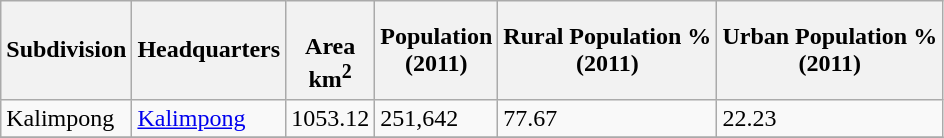<table class="wikitable sortable">
<tr>
<th>Subdivision</th>
<th>Headquarters</th>
<th><br>Area<br>km<sup>2</sup></th>
<th>Population<br>(2011)</th>
<th>Rural Population %<br>(2011)</th>
<th>Urban Population % <br>(2011)</th>
</tr>
<tr>
<td>Kalimpong</td>
<td><a href='#'>Kalimpong</a></td>
<td>1053.12</td>
<td>251,642</td>
<td>77.67</td>
<td>22.23</td>
</tr>
<tr>
</tr>
</table>
